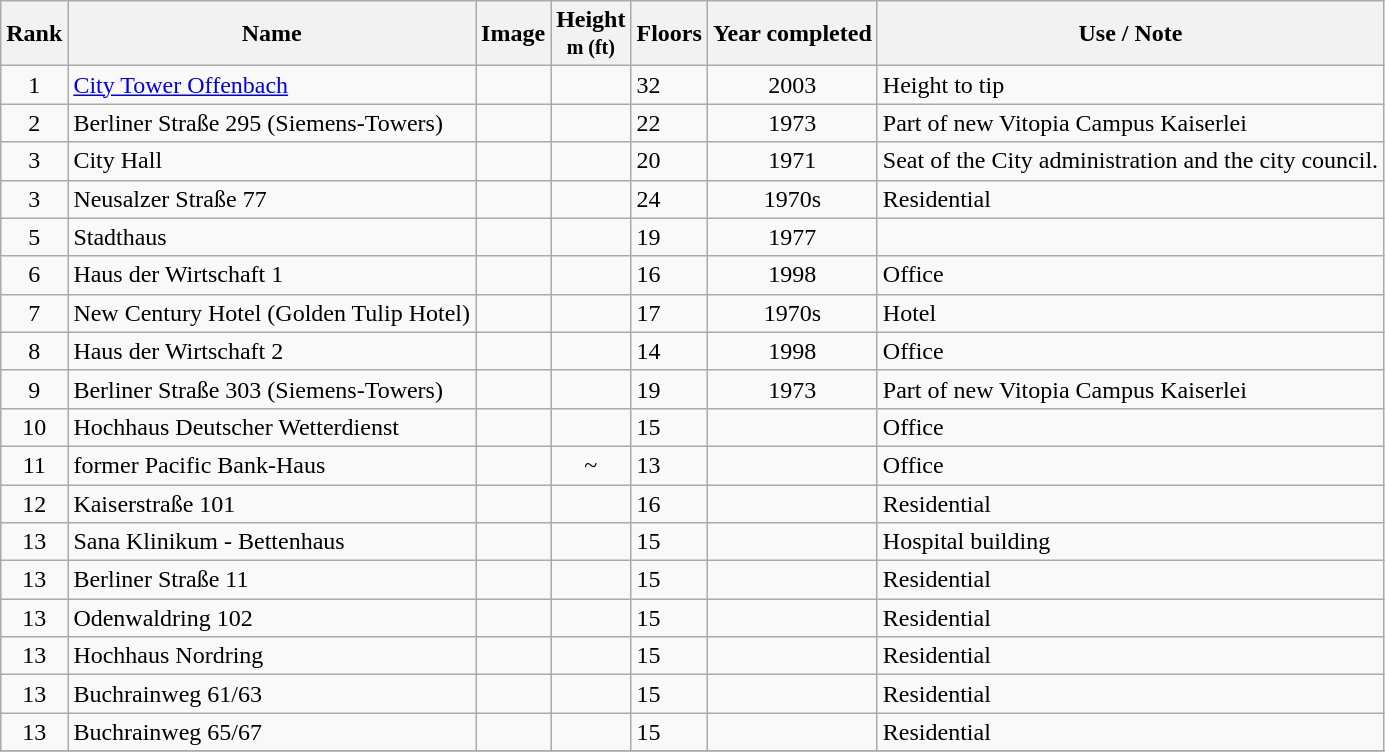<table class="wikitable sortable">
<tr>
<th>Rank</th>
<th>Name</th>
<th>Image</th>
<th>Height<br><small>m (ft)</small></th>
<th>Floors</th>
<th>Year completed</th>
<th>Use / Note</th>
</tr>
<tr>
<td align="center">1</td>
<td><a href='#'>City Tower Offenbach</a></td>
<td></td>
<td align="center"></td>
<td>32</td>
<td align="center">2003</td>
<td>Height to tip  <br></td>
</tr>
<tr>
<td align="center">2</td>
<td>Berliner Straße 295 (Siemens-Towers)</td>
<td></td>
<td align="center"></td>
<td>22</td>
<td align="center">1973</td>
<td>Part of new Vitopia Campus Kaiserlei</td>
</tr>
<tr>
<td align="center">3</td>
<td>City Hall</td>
<td></td>
<td align="center"></td>
<td>20</td>
<td align="center">1971</td>
<td>Seat of the City administration and the city council.</td>
</tr>
<tr>
<td align="center">3</td>
<td>Neusalzer Straße 77</td>
<td></td>
<td align="center"></td>
<td>24</td>
<td align="center">1970s</td>
<td>Residential</td>
</tr>
<tr>
<td align="center">5</td>
<td>Stadthaus</td>
<td></td>
<td align="center"></td>
<td>19</td>
<td align="center">1977</td>
<td></td>
</tr>
<tr>
<td align="center">6</td>
<td>Haus der Wirtschaft 1</td>
<td></td>
<td align="center"></td>
<td>16</td>
<td align="center">1998</td>
<td>Office</td>
</tr>
<tr>
<td align="center">7</td>
<td>New Century Hotel (Golden Tulip Hotel)</td>
<td></td>
<td align="center"></td>
<td>17</td>
<td align="center">1970s</td>
<td>Hotel</td>
</tr>
<tr>
<td align="center">8</td>
<td>Haus der Wirtschaft 2</td>
<td></td>
<td align="center"></td>
<td>14</td>
<td align="center">1998</td>
<td>Office</td>
</tr>
<tr>
<td align="center">9</td>
<td>Berliner Straße 303 (Siemens-Towers)</td>
<td></td>
<td align="center"></td>
<td>19</td>
<td align="center">1973</td>
<td>Part of new Vitopia Campus Kaiserlei</td>
</tr>
<tr>
<td align="center">10</td>
<td>Hochhaus Deutscher Wetterdienst</td>
<td></td>
<td align="center"></td>
<td>15</td>
<td align="center"></td>
<td>Office</td>
</tr>
<tr>
<td align="center">11</td>
<td>former Pacific Bank-Haus</td>
<td></td>
<td align="center">~</td>
<td>13</td>
<td align="center"></td>
<td>Office</td>
</tr>
<tr>
<td align="center">12</td>
<td>Kaiserstraße 101</td>
<td></td>
<td align="center"></td>
<td>16</td>
<td align="center"></td>
<td>Residential</td>
</tr>
<tr>
<td align="center">13</td>
<td>Sana Klinikum - Bettenhaus</td>
<td></td>
<td align="center"></td>
<td>15</td>
<td align="center"></td>
<td>Hospital building</td>
</tr>
<tr>
<td align="center">13</td>
<td>Berliner Straße 11</td>
<td></td>
<td align="center"></td>
<td>15</td>
<td align="center"></td>
<td>Residential</td>
</tr>
<tr>
<td align="center">13</td>
<td>Odenwaldring 102</td>
<td></td>
<td align="center"></td>
<td>15</td>
<td align="center"></td>
<td>Residential</td>
</tr>
<tr>
<td align="center">13</td>
<td>Hochhaus Nordring</td>
<td></td>
<td align="center"></td>
<td>15</td>
<td align="center"></td>
<td>Residential</td>
</tr>
<tr>
<td align="center">13</td>
<td>Buchrainweg 61/63</td>
<td></td>
<td align="center"></td>
<td>15</td>
<td align="center"></td>
<td>Residential</td>
</tr>
<tr>
<td align="center">13</td>
<td>Buchrainweg 65/67</td>
<td></td>
<td align="center"></td>
<td>15</td>
<td align="center"></td>
<td>Residential</td>
</tr>
<tr>
</tr>
</table>
